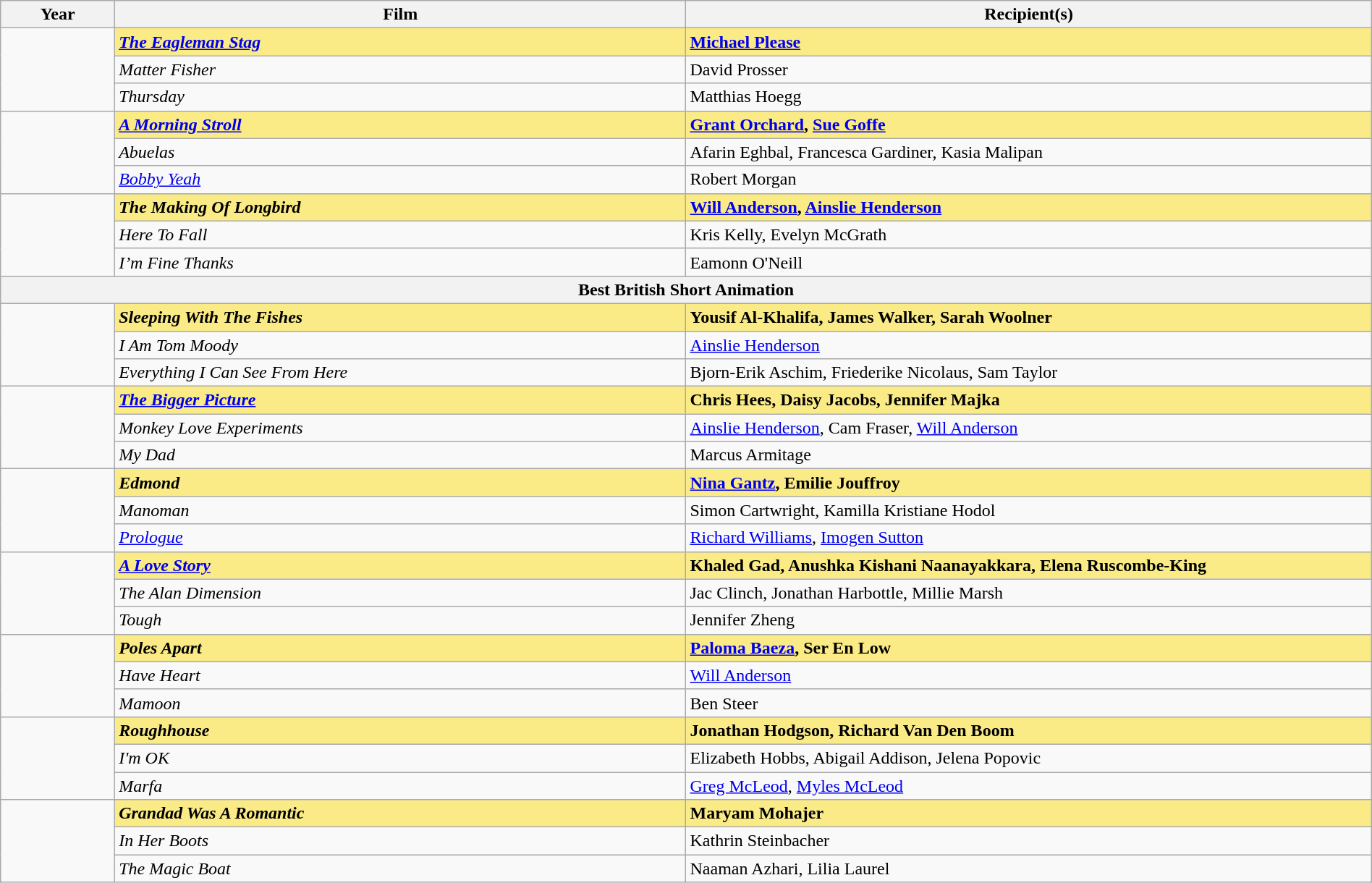<table class="wikitable" style="width:100%;" cellpadding="5">
<tr>
<th style="width:5%;">Year</th>
<th style="width:25%;">Film</th>
<th style="width:30%;">Recipient(s)</th>
</tr>
<tr>
<td rowspan="3"></td>
<td style="background:#FAEB86"><strong><em><a href='#'>The Eagleman Stag</a></em></strong></td>
<td style="background:#FAEB86"><strong><a href='#'>Michael Please</a></strong></td>
</tr>
<tr>
<td><em>Matter Fisher</em></td>
<td>David Prosser</td>
</tr>
<tr>
<td><em>Thursday</em></td>
<td>Matthias Hoegg</td>
</tr>
<tr>
<td rowspan="3"></td>
<td style="background:#FAEB86"><strong><em><a href='#'>A Morning Stroll</a></em></strong></td>
<td style="background:#FAEB86"><strong><a href='#'>Grant Orchard</a>, <a href='#'>Sue Goffe</a></strong></td>
</tr>
<tr>
<td><em>Abuelas</em></td>
<td>Afarin Eghbal, Francesca Gardiner, Kasia Malipan</td>
</tr>
<tr>
<td><em><a href='#'>Bobby Yeah</a></em></td>
<td>Robert Morgan</td>
</tr>
<tr>
<td rowspan="3"></td>
<td style="background:#FAEB86"><strong><em>The Making Of Longbird</em></strong></td>
<td style="background:#FAEB86"><strong><a href='#'>Will Anderson</a>, <a href='#'>Ainslie Henderson</a></strong></td>
</tr>
<tr>
<td><em>Here To Fall</em></td>
<td>Kris Kelly, Evelyn McGrath</td>
</tr>
<tr>
<td><em>I’m Fine Thanks</em></td>
<td>Eamonn O'Neill</td>
</tr>
<tr>
<th colspan="3">Best British Short Animation</th>
</tr>
<tr>
<td rowspan="3"></td>
<td style="background:#FAEB86"><strong><em>Sleeping With The Fishes</em></strong></td>
<td style="background:#FAEB86"><strong>Yousif Al-Khalifa, James Walker, Sarah Woolner</strong></td>
</tr>
<tr>
<td><em>I Am Tom Moody</em></td>
<td><a href='#'>Ainslie Henderson</a></td>
</tr>
<tr>
<td><em>Everything I Can See From Here</em></td>
<td>Bjorn-Erik Aschim, Friederike Nicolaus, Sam Taylor</td>
</tr>
<tr>
<td rowspan="3"></td>
<td style="background:#FAEB86"><strong><em><a href='#'>The Bigger Picture</a></em></strong></td>
<td style="background:#FAEB86"><strong>Chris Hees, Daisy Jacobs, Jennifer Majka</strong></td>
</tr>
<tr>
<td><em>Monkey Love Experiments</em></td>
<td><a href='#'>Ainslie Henderson</a>, Cam Fraser, <a href='#'>Will Anderson</a></td>
</tr>
<tr>
<td><em>My Dad</em></td>
<td>Marcus Armitage</td>
</tr>
<tr>
<td rowspan="3"></td>
<td style="background:#FAEB86"><strong><em>Edmond</em></strong></td>
<td style="background:#FAEB86"><strong><a href='#'>Nina Gantz</a>, Emilie Jouffroy</strong></td>
</tr>
<tr>
<td><em>Manoman</em></td>
<td>Simon Cartwright, Kamilla Kristiane Hodol</td>
</tr>
<tr>
<td><em><a href='#'>Prologue</a></em></td>
<td><a href='#'>Richard Williams</a>, <a href='#'>Imogen Sutton</a></td>
</tr>
<tr>
<td rowspan="3"></td>
<td style="background:#FAEB86"><strong><em><a href='#'>A Love Story</a></em></strong></td>
<td style="background:#FAEB86"><strong>Khaled Gad, Anushka Kishani Naanayakkara, Elena Ruscombe-King</strong></td>
</tr>
<tr>
<td><em>The Alan Dimension</em></td>
<td>Jac Clinch, Jonathan Harbottle, Millie Marsh</td>
</tr>
<tr>
<td><em>Tough</em></td>
<td>Jennifer Zheng</td>
</tr>
<tr>
<td rowspan="3"></td>
<td style="background:#FAEB86"><strong><em>Poles Apart</em></strong></td>
<td style="background:#FAEB86"><strong><a href='#'>Paloma Baeza</a>, Ser En Low</strong></td>
</tr>
<tr>
<td><em>Have Heart</em></td>
<td><a href='#'>Will Anderson</a></td>
</tr>
<tr>
<td><em>Mamoon</em></td>
<td>Ben Steer</td>
</tr>
<tr>
<td rowspan="3"></td>
<td style="background:#FAEB86"><strong><em>Roughhouse</em></strong></td>
<td style="background:#FAEB86"><strong>Jonathan Hodgson, Richard Van Den Boom</strong></td>
</tr>
<tr>
<td><em>I'm OK</em></td>
<td>Elizabeth Hobbs, Abigail Addison, Jelena Popovic</td>
</tr>
<tr>
<td><em>Marfa</em></td>
<td><a href='#'>Greg McLeod</a>, <a href='#'>Myles McLeod</a></td>
</tr>
<tr>
<td rowspan="3"></td>
<td style="background:#FAEB86"><strong><em>Grandad Was A Romantic</em></strong></td>
<td style="background:#FAEB86"><strong>Maryam Mohajer</strong></td>
</tr>
<tr>
<td><em>In Her Boots</em></td>
<td>Kathrin Steinbacher</td>
</tr>
<tr>
<td><em>The Magic Boat</em></td>
<td>Naaman Azhari, Lilia Laurel</td>
</tr>
</table>
